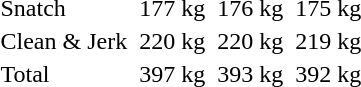<table>
<tr>
<td>Snatch</td>
<td></td>
<td>177 kg</td>
<td></td>
<td>176 kg</td>
<td></td>
<td>175 kg</td>
</tr>
<tr>
<td>Clean & Jerk</td>
<td></td>
<td>220 kg</td>
<td></td>
<td>220 kg</td>
<td></td>
<td>219 kg</td>
</tr>
<tr>
<td>Total</td>
<td></td>
<td>397 kg</td>
<td></td>
<td>393 kg</td>
<td></td>
<td>392 kg</td>
</tr>
</table>
